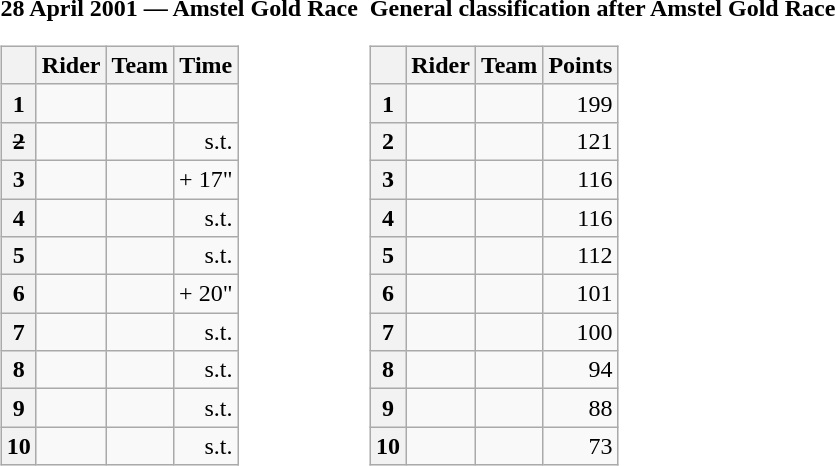<table>
<tr>
<td><strong>28 April 2001 — Amstel Gold Race </strong><br><table class="wikitable">
<tr>
<th></th>
<th>Rider</th>
<th>Team</th>
<th>Time</th>
</tr>
<tr>
<th>1</th>
<td></td>
<td></td>
<td align="right"></td>
</tr>
<tr>
<th><s>2</s></th>
<td><s></s></td>
<td></td>
<td align="right">s.t.</td>
</tr>
<tr>
<th>3</th>
<td></td>
<td></td>
<td align="right">+ 17"</td>
</tr>
<tr>
<th>4</th>
<td></td>
<td></td>
<td align="right">s.t.</td>
</tr>
<tr>
<th>5</th>
<td></td>
<td></td>
<td align="right">s.t.</td>
</tr>
<tr>
<th>6</th>
<td></td>
<td></td>
<td align="right">+ 20"</td>
</tr>
<tr>
<th>7</th>
<td></td>
<td></td>
<td align="right">s.t.</td>
</tr>
<tr>
<th>8</th>
<td></td>
<td></td>
<td align="right">s.t.</td>
</tr>
<tr>
<th>9</th>
<td></td>
<td></td>
<td align="right">s.t.</td>
</tr>
<tr>
<th>10</th>
<td></td>
<td></td>
<td align="right">s.t.</td>
</tr>
</table>
</td>
<td></td>
<td><strong>General classification after Amstel Gold Race</strong><br><table class="wikitable">
<tr>
<th></th>
<th>Rider</th>
<th>Team</th>
<th>Points</th>
</tr>
<tr>
<th>1</th>
<td> </td>
<td></td>
<td align="right">199</td>
</tr>
<tr>
<th>2</th>
<td></td>
<td></td>
<td align="right">121</td>
</tr>
<tr>
<th>3</th>
<td></td>
<td></td>
<td align="right">116</td>
</tr>
<tr>
<th>4</th>
<td></td>
<td></td>
<td align="right">116</td>
</tr>
<tr>
<th>5</th>
<td></td>
<td></td>
<td align="right">112</td>
</tr>
<tr>
<th>6</th>
<td></td>
<td></td>
<td align="right">101</td>
</tr>
<tr>
<th>7</th>
<td></td>
<td></td>
<td align="right">100</td>
</tr>
<tr>
<th>8</th>
<td></td>
<td></td>
<td align="right">94</td>
</tr>
<tr>
<th>9</th>
<td></td>
<td></td>
<td align="right">88</td>
</tr>
<tr>
<th>10</th>
<td></td>
<td></td>
<td align="right">73</td>
</tr>
</table>
</td>
</tr>
</table>
